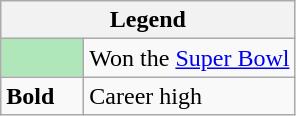<table class="wikitable">
<tr>
<th colspan="2">Legend</th>
</tr>
<tr>
<td style="background:#afe6ba; width:3em;"></td>
<td>Won the <a href='#'>Super Bowl</a></td>
</tr>
<tr>
<td><strong>Bold</strong></td>
<td>Career high</td>
</tr>
</table>
